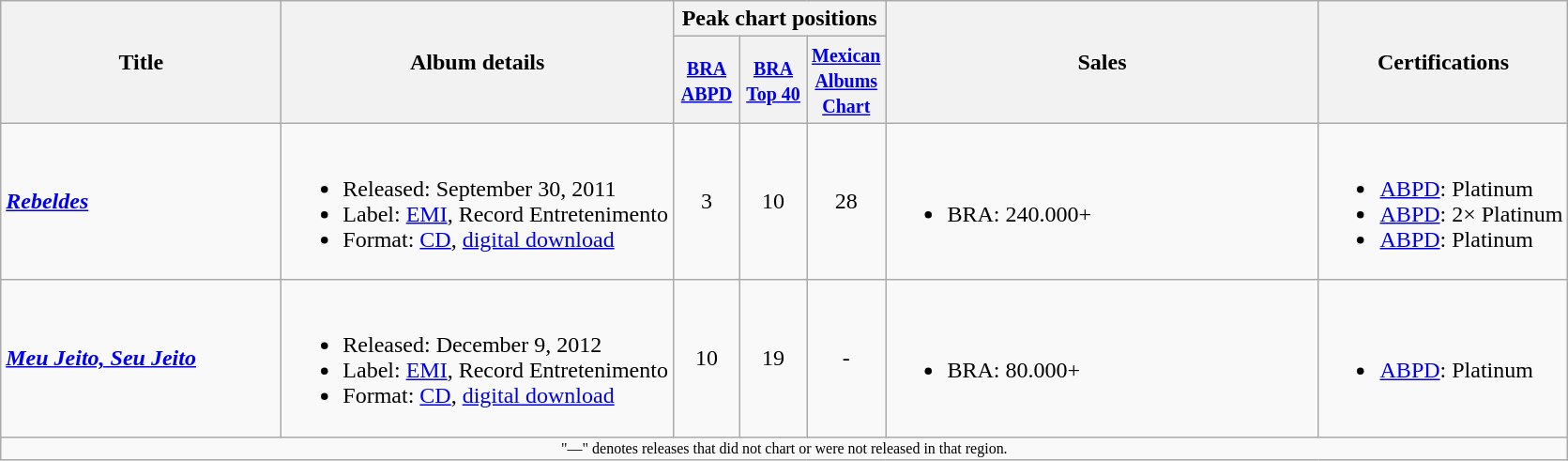<table class="wikitable">
<tr>
<th rowspan="2" style="width:12em;">Title</th>
<th rowspan="2">Album details</th>
<th colspan="3">Peak chart positions</th>
<th rowspan=2 width="300">Sales</th>
<th rowspan="2">Certifications</th>
</tr>
<tr>
<th width="40"><small><a href='#'>BRA ABPD</a></small><br></th>
<th width="40"><small><a href='#'>BRA Top 40</a></small></th>
<th width="40"><small><a href='#'>Mexican Albums Chart</a></small></th>
</tr>
<tr>
<td rowspan="1"><strong><em><a href='#'>Rebeldes</a></em></strong></td>
<td><br><ul><li>Released: September 30, 2011</li><li>Label: <a href='#'>EMI</a>, Record Entretenimento</li><li>Format: <a href='#'>CD</a>, <a href='#'>digital download</a></li></ul></td>
<td align="center">3</td>
<td align="center">10</td>
<td align="center">28</td>
<td><br><ul><li>BRA: 240.000+</li></ul></td>
<td><br><ul><li><a href='#'>ABPD</a>: Platinum</li><li><a href='#'>ABPD</a>: 2× Platinum</li><li><a href='#'>ABPD</a>: Platinum</li></ul></td>
</tr>
<tr>
<td rowspan="1"><strong><em><a href='#'>Meu Jeito, Seu Jeito</a></em></strong></td>
<td><br><ul><li>Released: December 9, 2012</li><li>Label: <a href='#'>EMI</a>, Record Entretenimento</li><li>Format: <a href='#'>CD</a>, <a href='#'>digital download</a></li></ul></td>
<td align="center">10</td>
<td align="center">19</td>
<td align="center">-</td>
<td><br><ul><li>BRA: 80.000+</li></ul></td>
<td><br><ul><li><a href='#'>ABPD</a>: Platinum</li></ul></td>
</tr>
<tr>
<td align="center" colspan="7" style="font-size:8pt">"—" denotes releases that did not chart or were not released in that region.</td>
</tr>
</table>
